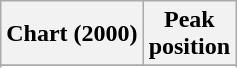<table class="wikitable sortable plainrowheaders" style="text-align:center">
<tr>
<th scope="col">Chart (2000)</th>
<th scope="col">Peak<br>position</th>
</tr>
<tr>
</tr>
<tr>
</tr>
<tr>
</tr>
<tr>
</tr>
<tr>
</tr>
<tr>
</tr>
</table>
